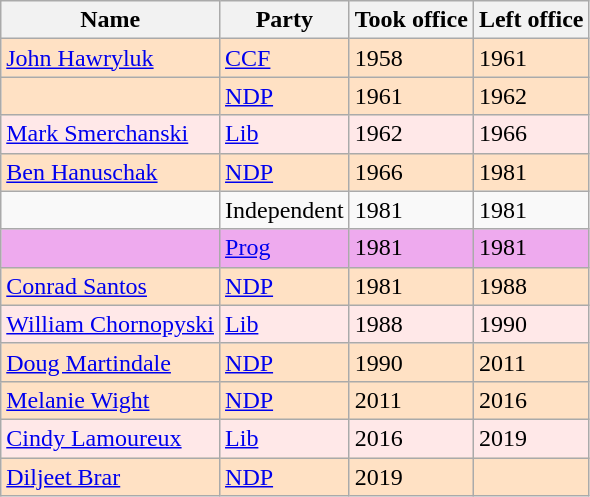<table class="wikitable">
<tr>
<th>Name</th>
<th>Party</th>
<th>Took office</th>
<th>Left office</th>
</tr>
<tr bgcolor=#FFE1C4>
<td><a href='#'>John Hawryluk</a></td>
<td><a href='#'>CCF</a></td>
<td>1958</td>
<td>1961</td>
</tr>
<tr bgcolor=#FFE1C4>
<td></td>
<td><a href='#'>NDP</a></td>
<td>1961</td>
<td>1962</td>
</tr>
<tr bgcolor=#FFE8E8>
<td><a href='#'>Mark Smerchanski</a></td>
<td><a href='#'>Lib</a></td>
<td>1962</td>
<td>1966</td>
</tr>
<tr bgcolor=#FFE1C4>
<td><a href='#'>Ben Hanuschak</a></td>
<td><a href='#'>NDP</a></td>
<td>1966</td>
<td>1981</td>
</tr>
<tr>
<td></td>
<td>Independent</td>
<td>1981</td>
<td>1981</td>
</tr>
<tr bgcolor=#EEAAEE>
<td></td>
<td><a href='#'>Prog</a></td>
<td>1981</td>
<td>1981</td>
</tr>
<tr bgcolor=#FFE1C4>
<td><a href='#'>Conrad Santos</a></td>
<td><a href='#'>NDP</a></td>
<td>1981</td>
<td>1988</td>
</tr>
<tr bgcolor=#FFE8E8>
<td><a href='#'>William Chornopyski</a></td>
<td><a href='#'>Lib</a></td>
<td>1988</td>
<td>1990</td>
</tr>
<tr bgcolor=#FFE1C4>
<td><a href='#'>Doug Martindale</a></td>
<td><a href='#'>NDP</a></td>
<td>1990</td>
<td>2011</td>
</tr>
<tr bgcolor=#FFE1C4>
<td><a href='#'>Melanie Wight</a></td>
<td><a href='#'>NDP</a></td>
<td>2011</td>
<td>2016</td>
</tr>
<tr bgcolor=#FFE8E8>
<td><a href='#'>Cindy Lamoureux</a></td>
<td><a href='#'>Lib</a></td>
<td>2016</td>
<td>2019</td>
</tr>
<tr bgcolor=#FFE1C4>
<td><a href='#'>Diljeet Brar</a></td>
<td><a href='#'>NDP</a></td>
<td>2019</td>
<td></td>
</tr>
</table>
